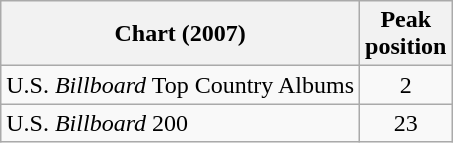<table class="wikitable">
<tr>
<th>Chart (2007)</th>
<th>Peak<br>position</th>
</tr>
<tr>
<td>U.S. <em>Billboard</em> Top Country Albums</td>
<td align="center">2</td>
</tr>
<tr>
<td>U.S. <em>Billboard</em> 200</td>
<td align="center">23</td>
</tr>
</table>
